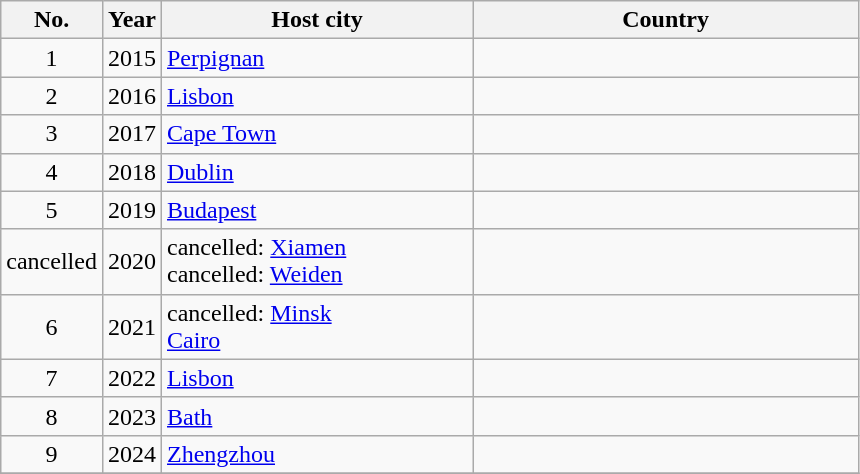<table class="wikitable" style="font-size:100%">
<tr>
<th width=30>No.</th>
<th width=30>Year</th>
<th width=200>Host city</th>
<th width=250>Country</th>
</tr>
<tr>
<td align=center>1</td>
<td align=center>2015</td>
<td align=left><a href='#'>Perpignan</a></td>
<td align=left></td>
</tr>
<tr>
<td align=center>2</td>
<td align=center>2016</td>
<td align=left><a href='#'>Lisbon</a></td>
<td align=left></td>
</tr>
<tr>
<td align=center>3</td>
<td align=center>2017</td>
<td align=left><a href='#'>Cape Town</a></td>
<td align=left></td>
</tr>
<tr>
<td align=center>4</td>
<td align=center>2018</td>
<td align=left><a href='#'>Dublin</a></td>
<td align=left></td>
</tr>
<tr>
<td align=center>5</td>
<td align=center>2019</td>
<td align=left><a href='#'>Budapest</a></td>
<td align=left></td>
</tr>
<tr>
<td align=center>cancelled</td>
<td align=center>2020</td>
<td align=left>cancelled: <a href='#'>Xiamen</a> <br> cancelled: <a href='#'>Weiden</a></td>
<td align=left><br></td>
</tr>
<tr>
<td align=center>6</td>
<td align=center>2021</td>
<td align=left>cancelled: <a href='#'>Minsk</a><br><a href='#'>Cairo</a></td>
<td align=left><br></td>
</tr>
<tr>
<td align=center>7</td>
<td align=center>2022</td>
<td align=left><a href='#'>Lisbon</a></td>
<td align=left></td>
</tr>
<tr>
<td align=center>8</td>
<td align=center>2023</td>
<td align=left><a href='#'>Bath</a></td>
<td align=left></td>
</tr>
<tr>
<td align=center>9</td>
<td align=center>2024</td>
<td align=left><a href='#'>Zhengzhou</a></td>
<td align=left></td>
</tr>
<tr>
</tr>
</table>
